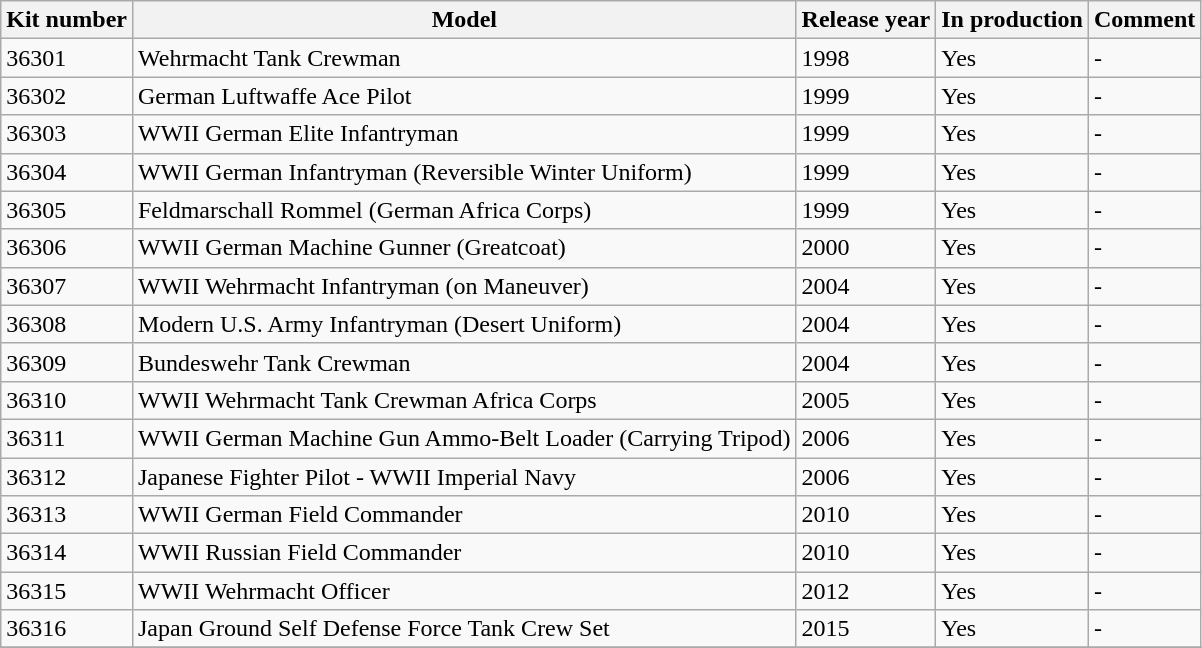<table class="wikitable">
<tr>
<th>Kit number</th>
<th>Model</th>
<th>Release year</th>
<th>In production</th>
<th>Comment</th>
</tr>
<tr>
<td>36301</td>
<td>Wehrmacht Tank Crewman</td>
<td>1998</td>
<td>Yes</td>
<td>-</td>
</tr>
<tr>
<td>36302</td>
<td>German Luftwaffe Ace Pilot</td>
<td>1999</td>
<td>Yes</td>
<td>-</td>
</tr>
<tr>
<td>36303</td>
<td>WWII German Elite Infantryman</td>
<td>1999</td>
<td>Yes</td>
<td>-</td>
</tr>
<tr>
<td>36304</td>
<td>WWII German Infantryman (Reversible Winter Uniform)</td>
<td>1999</td>
<td>Yes</td>
<td>-</td>
</tr>
<tr>
<td>36305</td>
<td>Feldmarschall Rommel (German Africa Corps)</td>
<td>1999</td>
<td>Yes</td>
<td>-</td>
</tr>
<tr>
<td>36306</td>
<td>WWII German Machine Gunner (Greatcoat)</td>
<td>2000</td>
<td>Yes</td>
<td>-</td>
</tr>
<tr>
<td>36307</td>
<td>WWII Wehrmacht Infantryman (on Maneuver)</td>
<td>2004</td>
<td>Yes</td>
<td>-</td>
</tr>
<tr>
<td>36308</td>
<td>Modern U.S. Army Infantryman (Desert Uniform)</td>
<td>2004</td>
<td>Yes</td>
<td>-</td>
</tr>
<tr>
<td>36309</td>
<td>Bundeswehr Tank Crewman</td>
<td>2004</td>
<td>Yes</td>
<td>-</td>
</tr>
<tr>
<td>36310</td>
<td>WWII Wehrmacht Tank Crewman Africa Corps</td>
<td>2005</td>
<td>Yes</td>
<td>-</td>
</tr>
<tr>
<td>36311</td>
<td>WWII German Machine Gun Ammo-Belt Loader (Carrying Tripod)</td>
<td>2006</td>
<td>Yes</td>
<td>-</td>
</tr>
<tr>
<td>36312</td>
<td>Japanese Fighter Pilot - WWII Imperial Navy</td>
<td>2006</td>
<td>Yes</td>
<td>-</td>
</tr>
<tr>
<td>36313</td>
<td>WWII German Field Commander</td>
<td>2010</td>
<td>Yes</td>
<td>-</td>
</tr>
<tr>
<td>36314</td>
<td>WWII Russian Field Commander</td>
<td>2010</td>
<td>Yes</td>
<td>-</td>
</tr>
<tr>
<td>36315</td>
<td>WWII Wehrmacht Officer</td>
<td>2012</td>
<td>Yes</td>
<td>-</td>
</tr>
<tr>
<td>36316</td>
<td>Japan Ground Self Defense Force Tank Crew Set</td>
<td>2015</td>
<td>Yes</td>
<td>-</td>
</tr>
<tr>
</tr>
</table>
